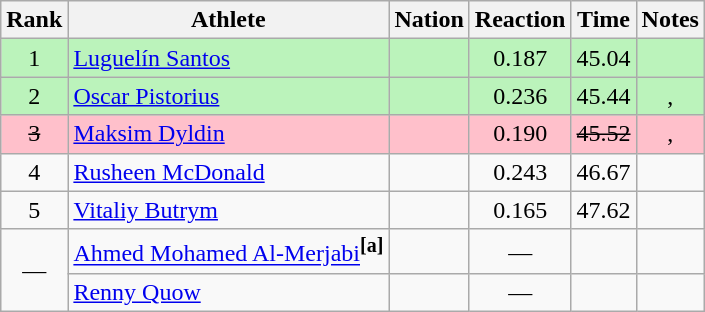<table class="wikitable sortable" style="text-align:center">
<tr>
<th>Rank</th>
<th>Athlete</th>
<th>Nation</th>
<th>Reaction</th>
<th>Time</th>
<th>Notes</th>
</tr>
<tr style="background:#bbf3bb;">
<td>1</td>
<td align=left><a href='#'>Luguelín Santos</a></td>
<td align=left></td>
<td>0.187</td>
<td>45.04</td>
<td></td>
</tr>
<tr style="background:#bbf3bb;">
<td>2</td>
<td align=left><a href='#'>Oscar Pistorius</a></td>
<td align=left></td>
<td>0.236</td>
<td>45.44</td>
<td>, </td>
</tr>
<tr bgcolor=pink>
<td><s>3</s></td>
<td align=left><a href='#'>Maksim Dyldin</a></td>
<td align=left></td>
<td>0.190</td>
<td><s>45.52</s></td>
<td>, </td>
</tr>
<tr>
<td>4</td>
<td align=left><a href='#'>Rusheen McDonald</a></td>
<td align=left></td>
<td>0.243</td>
<td>46.67</td>
<td></td>
</tr>
<tr>
<td>5</td>
<td align=left><a href='#'>Vitaliy Butrym</a></td>
<td align=left></td>
<td>0.165</td>
<td>47.62</td>
<td></td>
</tr>
<tr>
<td rowspan=2 data-sort-value=6>—</td>
<td align=left><a href='#'>Ahmed Mohamed Al-Merjabi</a><sup><strong>[a]</strong></sup></td>
<td align=left></td>
<td>—</td>
<td></td>
<td></td>
</tr>
<tr>
<td align=left><a href='#'>Renny Quow</a></td>
<td align=left></td>
<td>—</td>
<td></td>
<td></td>
</tr>
</table>
